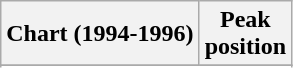<table class="wikitable sortable plainrowheaders" style="text-align:center">
<tr>
<th>Chart (1994-1996)</th>
<th>Peak<br>position</th>
</tr>
<tr>
</tr>
<tr>
</tr>
</table>
